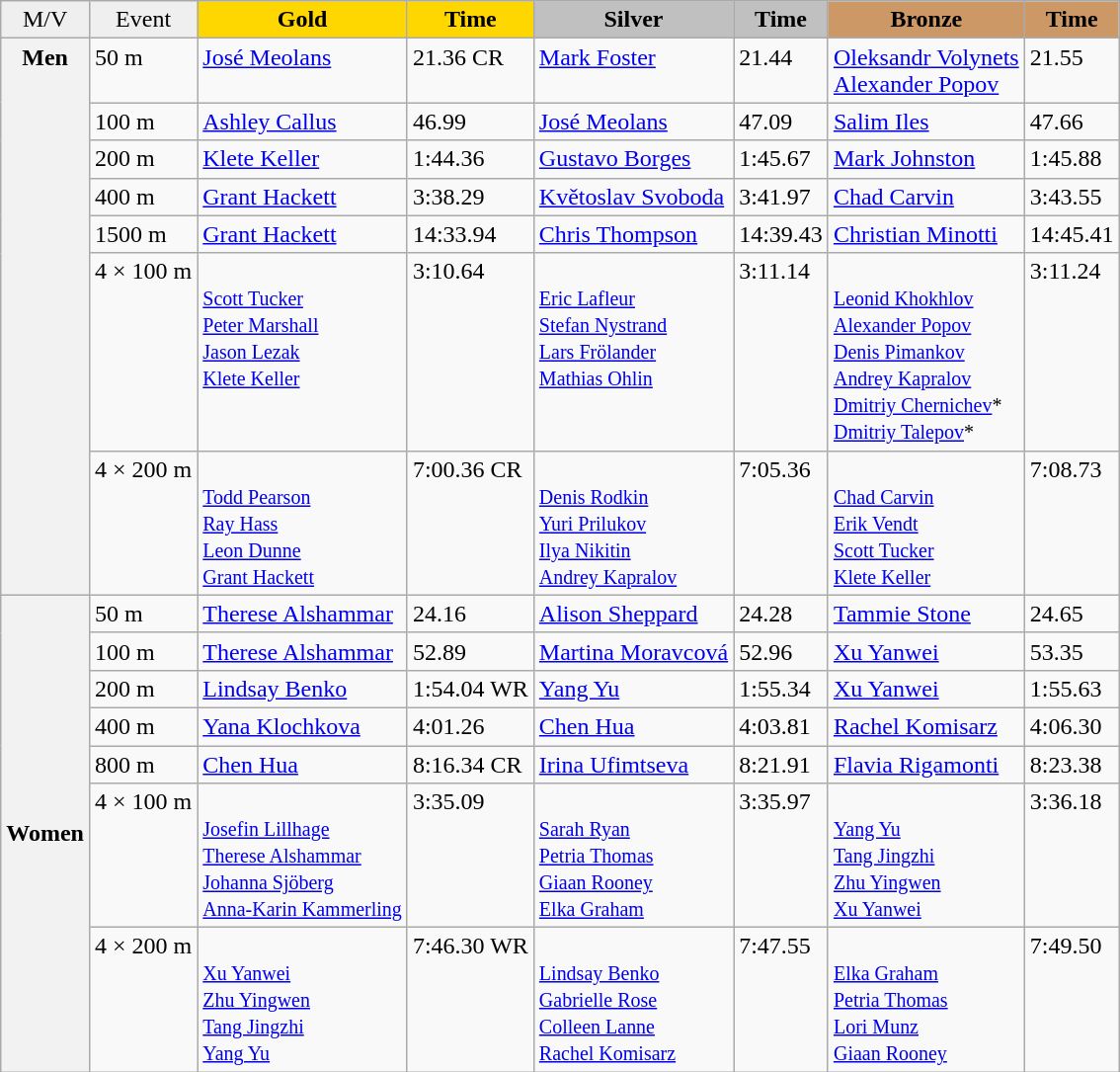<table class="wikitable">
<tr align="center">
<td bgcolor="#efefef">M/V</td>
<td bgcolor="#efefef">Event</td>
<td bgcolor="gold"><strong>Gold</strong></td>
<td bgcolor="gold"><strong>Time</strong></td>
<td bgcolor="silver"><strong>Silver</strong></td>
<td bgcolor="silver"><strong>Time</strong></td>
<td bgcolor="#CC9966"><strong>Bronze</strong></td>
<td bgcolor="#CC9966"><strong>Time</strong></td>
</tr>
<tr valign="top">
<th rowspan="7">Men</th>
<td>50 m</td>
<td> <a href='#'>José Meolans</a></td>
<td>21.36 CR</td>
<td> <a href='#'>Mark Foster</a></td>
<td>21.44</td>
<td> <a href='#'>Oleksandr Volynets</a><br> <a href='#'>Alexander Popov</a></td>
<td>21.55</td>
</tr>
<tr valign="top">
<td>100 m</td>
<td> <a href='#'>Ashley Callus</a></td>
<td>46.99</td>
<td> <a href='#'>José Meolans</a></td>
<td>47.09</td>
<td> <a href='#'>Salim Iles</a></td>
<td>47.66</td>
</tr>
<tr valign="top">
<td>200 m</td>
<td> <a href='#'>Klete Keller</a></td>
<td>1:44.36</td>
<td> <a href='#'>Gustavo Borges</a></td>
<td>1:45.67</td>
<td> <a href='#'>Mark Johnston</a></td>
<td>1:45.88</td>
</tr>
<tr valign="top">
<td>400 m</td>
<td> <a href='#'>Grant Hackett</a></td>
<td>3:38.29</td>
<td> <a href='#'>Květoslav Svoboda</a></td>
<td>3:41.97</td>
<td> <a href='#'>Chad Carvin</a></td>
<td>3:43.55</td>
</tr>
<tr valign="top">
<td>1500 m</td>
<td> <a href='#'>Grant Hackett</a></td>
<td>14:33.94</td>
<td> <a href='#'>Chris Thompson</a></td>
<td>14:39.43</td>
<td> <a href='#'>Christian Minotti</a></td>
<td>14:45.41</td>
</tr>
<tr valign="top">
<td>4 × 100 m</td>
<td><br><small> <a href='#'>Scott Tucker</a><br><a href='#'>Peter Marshall</a><br><a href='#'>Jason Lezak</a><br><a href='#'>Klete Keller</a></small></td>
<td>3:10.64</td>
<td><br><small> <a href='#'>Eric Lafleur</a><br><a href='#'>Stefan Nystrand</a><br><a href='#'>Lars Frölander</a><br><a href='#'>Mathias Ohlin</a></small></td>
<td>3:11.14</td>
<td><br><small> <a href='#'>Leonid Khokhlov</a><br><a href='#'>Alexander Popov</a><br><a href='#'>Denis Pimankov</a><br><a href='#'>Andrey Kapralov</a> <br><a href='#'>Dmitriy Chernichev</a>* <br><a href='#'>Dmitriy Talepov</a>*</small></td>
<td>3:11.24</td>
</tr>
<tr valign="top">
<td>4 × 200 m</td>
<td><br><small> <a href='#'>Todd Pearson</a><br><a href='#'>Ray Hass</a><br><a href='#'>Leon Dunne</a><br><a href='#'>Grant Hackett</a></small></td>
<td>7:00.36 CR</td>
<td><br><small> <a href='#'>Denis Rodkin</a><br><a href='#'>Yuri Prilukov</a><br><a href='#'>Ilya Nikitin</a><br><a href='#'>Andrey Kapralov</a></small></td>
<td>7:05.36</td>
<td><br><small> <a href='#'>Chad Carvin</a><br><a href='#'>Erik Vendt</a><br><a href='#'>Scott Tucker</a><br><a href='#'>Klete Keller</a></small></td>
<td>7:08.73</td>
</tr>
<tr>
<th rowspan="7">Women</th>
<td>50 m</td>
<td> <a href='#'>Therese Alshammar</a></td>
<td>24.16</td>
<td> <a href='#'>Alison Sheppard</a></td>
<td>24.28</td>
<td> <a href='#'>Tammie Stone</a></td>
<td>24.65</td>
</tr>
<tr valign="top">
<td>100 m</td>
<td> <a href='#'>Therese Alshammar</a></td>
<td>52.89</td>
<td> <a href='#'>Martina Moravcová</a></td>
<td>52.96</td>
<td> <a href='#'>Xu Yanwei</a></td>
<td>53.35</td>
</tr>
<tr valign="top">
<td>200 m</td>
<td> <a href='#'>Lindsay Benko</a></td>
<td>1:54.04 WR</td>
<td> <a href='#'>Yang Yu</a></td>
<td>1:55.34</td>
<td> <a href='#'>Xu Yanwei</a></td>
<td>1:55.63</td>
</tr>
<tr valign="top">
<td>400 m</td>
<td> <a href='#'>Yana Klochkova</a></td>
<td>4:01.26</td>
<td> <a href='#'>Chen Hua</a></td>
<td>4:03.81</td>
<td> <a href='#'>Rachel Komisarz</a></td>
<td>4:06.30</td>
</tr>
<tr valign="top">
<td>800 m</td>
<td> <a href='#'>Chen Hua</a></td>
<td>8:16.34 CR</td>
<td> <a href='#'>Irina Ufimtseva</a></td>
<td>8:21.91</td>
<td> <a href='#'>Flavia Rigamonti</a></td>
<td>8:23.38</td>
</tr>
<tr valign="top">
<td>4 × 100 m</td>
<td><br><small> <a href='#'>Josefin Lillhage</a><br><a href='#'>Therese Alshammar</a><br><a href='#'>Johanna Sjöberg</a><br><a href='#'>Anna-Karin Kammerling</a></small></td>
<td>3:35.09</td>
<td><br><small> <a href='#'>Sarah Ryan</a><br><a href='#'>Petria Thomas</a><br><a href='#'>Giaan Rooney</a><br><a href='#'>Elka Graham</a></small></td>
<td>3:35.97</td>
<td><br><small> <a href='#'>Yang Yu</a><br><a href='#'>Tang Jingzhi</a><br><a href='#'>Zhu Yingwen</a><br><a href='#'>Xu Yanwei</a></small></td>
<td>3:36.18</td>
</tr>
<tr valign="top">
<td>4 × 200 m</td>
<td><br><small> <a href='#'>Xu Yanwei</a><br><a href='#'>Zhu Yingwen</a><br><a href='#'>Tang Jingzhi</a><br><a href='#'>Yang Yu</a></small></td>
<td>7:46.30 WR</td>
<td><br><small> <a href='#'>Lindsay Benko</a><br><a href='#'>Gabrielle Rose</a><br><a href='#'>Colleen Lanne</a><br><a href='#'>Rachel Komisarz</a></small></td>
<td>7:47.55</td>
<td><br><small> <a href='#'>Elka Graham</a><br><a href='#'>Petria Thomas</a><br><a href='#'>Lori Munz</a><br><a href='#'>Giaan Rooney</a></small></td>
<td>7:49.50</td>
</tr>
</table>
